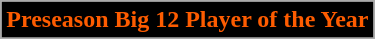<table class="wikitable" style="text-align:center">
<tr>
<td colspan="5" style= "background: #000000; color:#FE5C00"><strong>Preseason Big 12 Player of the Year</strong></td>
</tr>
<tr>
</tr>
</table>
